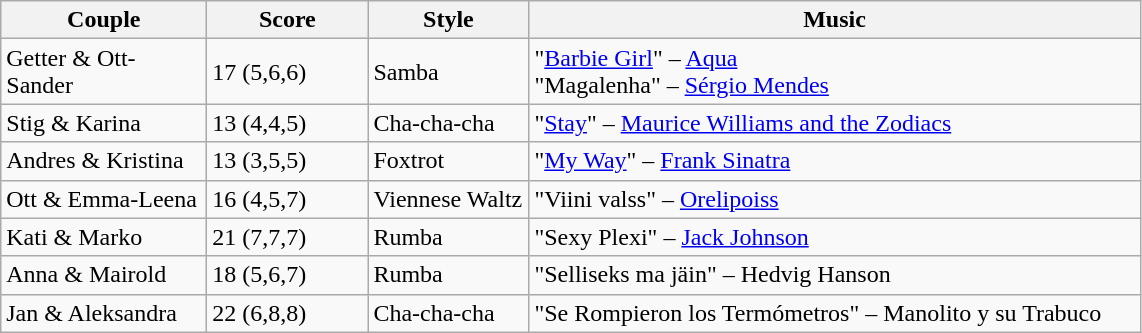<table class="wikitable">
<tr>
<th width="130">Couple</th>
<th width="100">Score</th>
<th width="100">Style</th>
<th width="400">Music</th>
</tr>
<tr>
<td>Getter & Ott-Sander</td>
<td>17 (5,6,6)</td>
<td>Samba</td>
<td>"<a href='#'>Barbie Girl</a>" – <a href='#'>Aqua</a><br>"Magalenha" – <a href='#'>Sérgio Mendes</a></td>
</tr>
<tr>
<td>Stig & Karina</td>
<td>13 (4,4,5)</td>
<td>Cha-cha-cha</td>
<td>"<a href='#'>Stay</a>" – <a href='#'>Maurice Williams and the Zodiacs</a></td>
</tr>
<tr>
<td>Andres & Kristina</td>
<td>13 (3,5,5)</td>
<td>Foxtrot</td>
<td>"<a href='#'>My Way</a>" – <a href='#'>Frank Sinatra</a></td>
</tr>
<tr>
<td>Ott & Emma-Leena</td>
<td>16 (4,5,7)</td>
<td>Viennese Waltz</td>
<td>"Viini valss" – <a href='#'>Orelipoiss</a></td>
</tr>
<tr>
<td>Kati & Marko</td>
<td>21 (7,7,7)</td>
<td>Rumba</td>
<td>"Sexy Plexi" – <a href='#'>Jack Johnson</a></td>
</tr>
<tr>
<td>Anna & Mairold</td>
<td>18 (5,6,7)</td>
<td>Rumba</td>
<td>"Selliseks ma jäin" – Hedvig Hanson</td>
</tr>
<tr>
<td>Jan & Aleksandra</td>
<td>22 (6,8,8)</td>
<td>Cha-cha-cha</td>
<td>"Se Rompieron los Termómetros" – Manolito y su Trabuco</td>
</tr>
</table>
